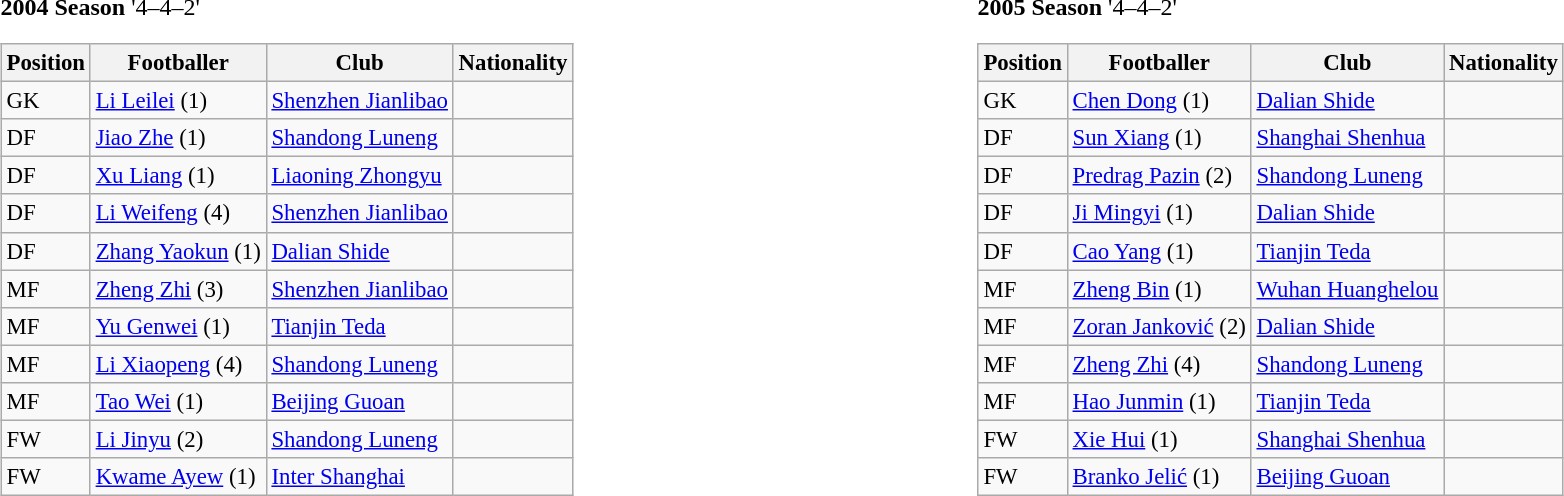<table style="width:100%;">
<tr>
<td><br><strong>2004 Season</strong>
'4–4–2'<table class="wikitable" style="font-size: 95%;">
<tr>
<th>Position</th>
<th>Footballer</th>
<th>Club</th>
<th>Nationality</th>
</tr>
<tr>
<td>GK</td>
<td><a href='#'>Li Leilei</a> (1)</td>
<td><a href='#'>Shenzhen Jianlibao</a></td>
<td></td>
</tr>
<tr>
<td>DF</td>
<td><a href='#'>Jiao Zhe</a> (1)</td>
<td><a href='#'>Shandong Luneng</a></td>
<td></td>
</tr>
<tr>
<td>DF</td>
<td><a href='#'>Xu Liang</a> (1)</td>
<td><a href='#'>Liaoning Zhongyu</a></td>
<td></td>
</tr>
<tr>
<td>DF</td>
<td><a href='#'>Li Weifeng</a> (4)</td>
<td><a href='#'>Shenzhen Jianlibao</a></td>
<td></td>
</tr>
<tr>
<td>DF</td>
<td><a href='#'>Zhang Yaokun</a> (1)</td>
<td><a href='#'>Dalian Shide</a></td>
<td></td>
</tr>
<tr>
<td>MF</td>
<td><a href='#'>Zheng Zhi</a> (3)</td>
<td><a href='#'>Shenzhen Jianlibao</a></td>
<td></td>
</tr>
<tr>
<td>MF</td>
<td><a href='#'>Yu Genwei</a> (1)</td>
<td><a href='#'>Tianjin Teda</a></td>
<td></td>
</tr>
<tr>
<td>MF</td>
<td><a href='#'>Li Xiaopeng</a> (4)</td>
<td><a href='#'>Shandong Luneng</a></td>
<td></td>
</tr>
<tr>
<td>MF</td>
<td><a href='#'>Tao Wei</a> (1)</td>
<td><a href='#'>Beijing Guoan</a></td>
<td></td>
</tr>
<tr>
<td>FW</td>
<td><a href='#'>Li Jinyu</a> (2)</td>
<td><a href='#'>Shandong Luneng</a></td>
<td></td>
</tr>
<tr>
<td>FW</td>
<td><a href='#'>Kwame Ayew</a> (1)</td>
<td><a href='#'>Inter Shanghai</a></td>
<td></td>
</tr>
</table>
</td>
<td width="50"> </td>
<td valign="top"><br><strong>2005 Season</strong>
'4–4–2'<table class="wikitable" style="font-size: 95%;">
<tr>
<th>Position</th>
<th>Footballer</th>
<th>Club</th>
<th>Nationality</th>
</tr>
<tr>
<td>GK</td>
<td><a href='#'>Chen Dong</a> (1)</td>
<td><a href='#'>Dalian Shide</a></td>
<td></td>
</tr>
<tr>
<td>DF</td>
<td><a href='#'>Sun Xiang</a> (1)</td>
<td><a href='#'>Shanghai Shenhua</a></td>
<td></td>
</tr>
<tr>
<td>DF</td>
<td><a href='#'>Predrag Pazin</a> (2)</td>
<td><a href='#'>Shandong Luneng</a></td>
<td></td>
</tr>
<tr>
<td>DF</td>
<td><a href='#'>Ji Mingyi</a> (1)</td>
<td><a href='#'>Dalian Shide</a></td>
<td></td>
</tr>
<tr>
<td>DF</td>
<td><a href='#'>Cao Yang</a> (1)</td>
<td><a href='#'>Tianjin Teda</a></td>
<td></td>
</tr>
<tr>
<td>MF</td>
<td><a href='#'>Zheng Bin</a> (1)</td>
<td><a href='#'>Wuhan Huanghelou</a></td>
<td></td>
</tr>
<tr>
<td>MF</td>
<td><a href='#'>Zoran Janković</a> (2)</td>
<td><a href='#'>Dalian Shide</a></td>
<td></td>
</tr>
<tr>
<td>MF</td>
<td><a href='#'>Zheng Zhi</a> (4)</td>
<td><a href='#'>Shandong Luneng</a></td>
<td></td>
</tr>
<tr>
<td>MF</td>
<td><a href='#'>Hao Junmin</a> (1)</td>
<td><a href='#'>Tianjin Teda</a></td>
<td></td>
</tr>
<tr>
<td>FW</td>
<td><a href='#'>Xie Hui</a> (1)</td>
<td><a href='#'>Shanghai Shenhua</a></td>
<td></td>
</tr>
<tr>
<td>FW</td>
<td><a href='#'>Branko Jelić</a> (1)</td>
<td><a href='#'>Beijing Guoan</a></td>
<td></td>
</tr>
</table>
</td>
</tr>
</table>
